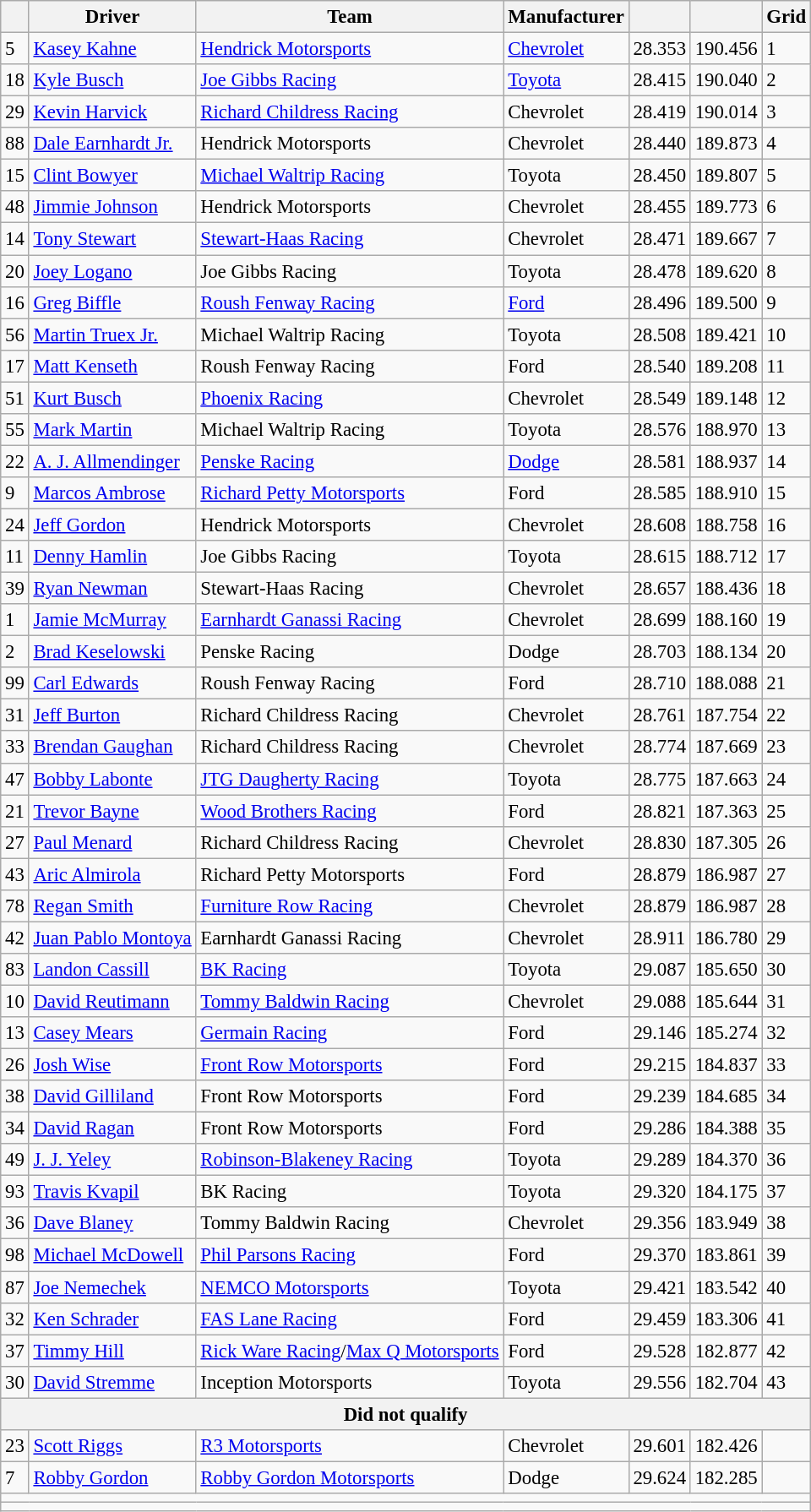<table class="wikitable" style="font-size:95%">
<tr>
<th></th>
<th>Driver</th>
<th>Team</th>
<th>Manufacturer</th>
<th></th>
<th></th>
<th>Grid</th>
</tr>
<tr>
<td>5</td>
<td><a href='#'>Kasey Kahne</a></td>
<td><a href='#'>Hendrick Motorsports</a></td>
<td><a href='#'>Chevrolet</a></td>
<td>28.353</td>
<td>190.456</td>
<td>1</td>
</tr>
<tr>
<td>18</td>
<td><a href='#'>Kyle Busch</a></td>
<td><a href='#'>Joe Gibbs Racing</a></td>
<td><a href='#'>Toyota</a></td>
<td>28.415</td>
<td>190.040</td>
<td>2</td>
</tr>
<tr>
<td>29</td>
<td><a href='#'>Kevin Harvick</a></td>
<td><a href='#'>Richard Childress Racing</a></td>
<td>Chevrolet</td>
<td>28.419</td>
<td>190.014</td>
<td>3</td>
</tr>
<tr>
<td>88</td>
<td><a href='#'>Dale Earnhardt Jr.</a></td>
<td>Hendrick Motorsports</td>
<td>Chevrolet</td>
<td>28.440</td>
<td>189.873</td>
<td>4</td>
</tr>
<tr>
<td>15</td>
<td><a href='#'>Clint Bowyer</a></td>
<td><a href='#'>Michael Waltrip Racing</a></td>
<td>Toyota</td>
<td>28.450</td>
<td>189.807</td>
<td>5</td>
</tr>
<tr>
<td>48</td>
<td><a href='#'>Jimmie Johnson</a></td>
<td>Hendrick Motorsports</td>
<td>Chevrolet</td>
<td>28.455</td>
<td>189.773</td>
<td>6</td>
</tr>
<tr>
<td>14</td>
<td><a href='#'>Tony Stewart</a></td>
<td><a href='#'>Stewart-Haas Racing</a></td>
<td>Chevrolet</td>
<td>28.471</td>
<td>189.667</td>
<td>7</td>
</tr>
<tr>
<td>20</td>
<td><a href='#'>Joey Logano</a></td>
<td>Joe Gibbs Racing</td>
<td>Toyota</td>
<td>28.478</td>
<td>189.620</td>
<td>8</td>
</tr>
<tr>
<td>16</td>
<td><a href='#'>Greg Biffle</a></td>
<td><a href='#'>Roush Fenway Racing</a></td>
<td><a href='#'>Ford</a></td>
<td>28.496</td>
<td>189.500</td>
<td>9</td>
</tr>
<tr>
<td>56</td>
<td><a href='#'>Martin Truex Jr.</a></td>
<td>Michael Waltrip Racing</td>
<td>Toyota</td>
<td>28.508</td>
<td>189.421</td>
<td>10</td>
</tr>
<tr>
<td>17</td>
<td><a href='#'>Matt Kenseth</a></td>
<td>Roush Fenway Racing</td>
<td>Ford</td>
<td>28.540</td>
<td>189.208</td>
<td>11</td>
</tr>
<tr>
<td>51</td>
<td><a href='#'>Kurt Busch</a></td>
<td><a href='#'>Phoenix Racing</a></td>
<td>Chevrolet</td>
<td>28.549</td>
<td>189.148</td>
<td>12</td>
</tr>
<tr>
<td>55</td>
<td><a href='#'>Mark Martin</a></td>
<td>Michael Waltrip Racing</td>
<td>Toyota</td>
<td>28.576</td>
<td>188.970</td>
<td>13</td>
</tr>
<tr>
<td>22</td>
<td><a href='#'>A. J. Allmendinger</a></td>
<td><a href='#'>Penske Racing</a></td>
<td><a href='#'>Dodge</a></td>
<td>28.581</td>
<td>188.937</td>
<td>14</td>
</tr>
<tr>
<td>9</td>
<td><a href='#'>Marcos Ambrose</a></td>
<td><a href='#'>Richard Petty Motorsports</a></td>
<td>Ford</td>
<td>28.585</td>
<td>188.910</td>
<td>15</td>
</tr>
<tr>
<td>24</td>
<td><a href='#'>Jeff Gordon</a></td>
<td>Hendrick Motorsports</td>
<td>Chevrolet</td>
<td>28.608</td>
<td>188.758</td>
<td>16</td>
</tr>
<tr>
<td>11</td>
<td><a href='#'>Denny Hamlin</a></td>
<td>Joe Gibbs Racing</td>
<td>Toyota</td>
<td>28.615</td>
<td>188.712</td>
<td>17</td>
</tr>
<tr>
<td>39</td>
<td><a href='#'>Ryan Newman</a></td>
<td>Stewart-Haas Racing</td>
<td>Chevrolet</td>
<td>28.657</td>
<td>188.436</td>
<td>18</td>
</tr>
<tr>
<td>1</td>
<td><a href='#'>Jamie McMurray</a></td>
<td><a href='#'>Earnhardt Ganassi Racing</a></td>
<td>Chevrolet</td>
<td>28.699</td>
<td>188.160</td>
<td>19</td>
</tr>
<tr>
<td>2</td>
<td><a href='#'>Brad Keselowski</a></td>
<td>Penske Racing</td>
<td>Dodge</td>
<td>28.703</td>
<td>188.134</td>
<td>20</td>
</tr>
<tr>
<td>99</td>
<td><a href='#'>Carl Edwards</a></td>
<td>Roush Fenway Racing</td>
<td>Ford</td>
<td>28.710</td>
<td>188.088</td>
<td>21</td>
</tr>
<tr>
<td>31</td>
<td><a href='#'>Jeff Burton</a></td>
<td>Richard Childress Racing</td>
<td>Chevrolet</td>
<td>28.761</td>
<td>187.754</td>
<td>22</td>
</tr>
<tr>
<td>33</td>
<td><a href='#'>Brendan Gaughan</a></td>
<td>Richard Childress Racing</td>
<td>Chevrolet</td>
<td>28.774</td>
<td>187.669</td>
<td>23</td>
</tr>
<tr>
<td>47</td>
<td><a href='#'>Bobby Labonte</a></td>
<td><a href='#'>JTG Daugherty Racing</a></td>
<td>Toyota</td>
<td>28.775</td>
<td>187.663</td>
<td>24</td>
</tr>
<tr>
<td>21</td>
<td><a href='#'>Trevor Bayne</a></td>
<td><a href='#'>Wood Brothers Racing</a></td>
<td>Ford</td>
<td>28.821</td>
<td>187.363</td>
<td>25</td>
</tr>
<tr>
<td>27</td>
<td><a href='#'>Paul Menard</a></td>
<td>Richard Childress Racing</td>
<td>Chevrolet</td>
<td>28.830</td>
<td>187.305</td>
<td>26</td>
</tr>
<tr>
<td>43</td>
<td><a href='#'>Aric Almirola</a></td>
<td>Richard Petty Motorsports</td>
<td>Ford</td>
<td>28.879</td>
<td>186.987</td>
<td>27</td>
</tr>
<tr>
<td>78</td>
<td><a href='#'>Regan Smith</a></td>
<td><a href='#'>Furniture Row Racing</a></td>
<td>Chevrolet</td>
<td>28.879</td>
<td>186.987</td>
<td>28</td>
</tr>
<tr>
<td>42</td>
<td><a href='#'>Juan Pablo Montoya</a></td>
<td>Earnhardt Ganassi Racing</td>
<td>Chevrolet</td>
<td>28.911</td>
<td>186.780</td>
<td>29</td>
</tr>
<tr>
<td>83</td>
<td><a href='#'>Landon Cassill</a></td>
<td><a href='#'>BK Racing</a></td>
<td>Toyota</td>
<td>29.087</td>
<td>185.650</td>
<td>30</td>
</tr>
<tr>
<td>10</td>
<td><a href='#'>David Reutimann</a></td>
<td><a href='#'>Tommy Baldwin Racing</a></td>
<td>Chevrolet</td>
<td>29.088</td>
<td>185.644</td>
<td>31</td>
</tr>
<tr>
<td>13</td>
<td><a href='#'>Casey Mears</a></td>
<td><a href='#'>Germain Racing</a></td>
<td>Ford</td>
<td>29.146</td>
<td>185.274</td>
<td>32</td>
</tr>
<tr>
<td>26</td>
<td><a href='#'>Josh Wise</a></td>
<td><a href='#'>Front Row Motorsports</a></td>
<td>Ford</td>
<td>29.215</td>
<td>184.837</td>
<td>33</td>
</tr>
<tr>
<td>38</td>
<td><a href='#'>David Gilliland</a></td>
<td>Front Row Motorsports</td>
<td>Ford</td>
<td>29.239</td>
<td>184.685</td>
<td>34</td>
</tr>
<tr>
<td>34</td>
<td><a href='#'>David Ragan</a></td>
<td>Front Row Motorsports</td>
<td>Ford</td>
<td>29.286</td>
<td>184.388</td>
<td>35</td>
</tr>
<tr>
<td>49</td>
<td><a href='#'>J. J. Yeley</a></td>
<td><a href='#'>Robinson-Blakeney Racing</a></td>
<td>Toyota</td>
<td>29.289</td>
<td>184.370</td>
<td>36</td>
</tr>
<tr>
<td>93</td>
<td><a href='#'>Travis Kvapil</a></td>
<td>BK Racing</td>
<td>Toyota</td>
<td>29.320</td>
<td>184.175</td>
<td>37</td>
</tr>
<tr>
<td>36</td>
<td><a href='#'>Dave Blaney</a></td>
<td>Tommy Baldwin Racing</td>
<td>Chevrolet</td>
<td>29.356</td>
<td>183.949</td>
<td>38</td>
</tr>
<tr>
<td>98</td>
<td><a href='#'>Michael McDowell</a></td>
<td><a href='#'>Phil Parsons Racing</a></td>
<td>Ford</td>
<td>29.370</td>
<td>183.861</td>
<td>39</td>
</tr>
<tr>
<td>87</td>
<td><a href='#'>Joe Nemechek</a></td>
<td><a href='#'>NEMCO Motorsports</a></td>
<td>Toyota</td>
<td>29.421</td>
<td>183.542</td>
<td>40</td>
</tr>
<tr>
<td>32</td>
<td><a href='#'>Ken Schrader</a></td>
<td><a href='#'>FAS Lane Racing</a></td>
<td>Ford</td>
<td>29.459</td>
<td>183.306</td>
<td>41</td>
</tr>
<tr>
<td>37</td>
<td><a href='#'>Timmy Hill</a></td>
<td><a href='#'>Rick Ware Racing</a>/<a href='#'>Max Q Motorsports</a></td>
<td>Ford</td>
<td>29.528</td>
<td>182.877</td>
<td>42</td>
</tr>
<tr>
<td>30</td>
<td><a href='#'>David Stremme</a></td>
<td>Inception Motorsports</td>
<td>Toyota</td>
<td>29.556</td>
<td>182.704</td>
<td>43</td>
</tr>
<tr>
<th colspan="8"><strong>Did not qualify</strong></th>
</tr>
<tr>
<td>23</td>
<td><a href='#'>Scott Riggs</a></td>
<td><a href='#'>R3 Motorsports</a></td>
<td>Chevrolet</td>
<td>29.601</td>
<td>182.426</td>
<td></td>
</tr>
<tr>
<td>7</td>
<td><a href='#'>Robby Gordon</a></td>
<td><a href='#'>Robby Gordon Motorsports</a></td>
<td>Dodge</td>
<td>29.624</td>
<td>182.285</td>
<td></td>
</tr>
<tr>
<td colspan="8"></td>
</tr>
<tr>
<td colspan="8"></td>
</tr>
</table>
